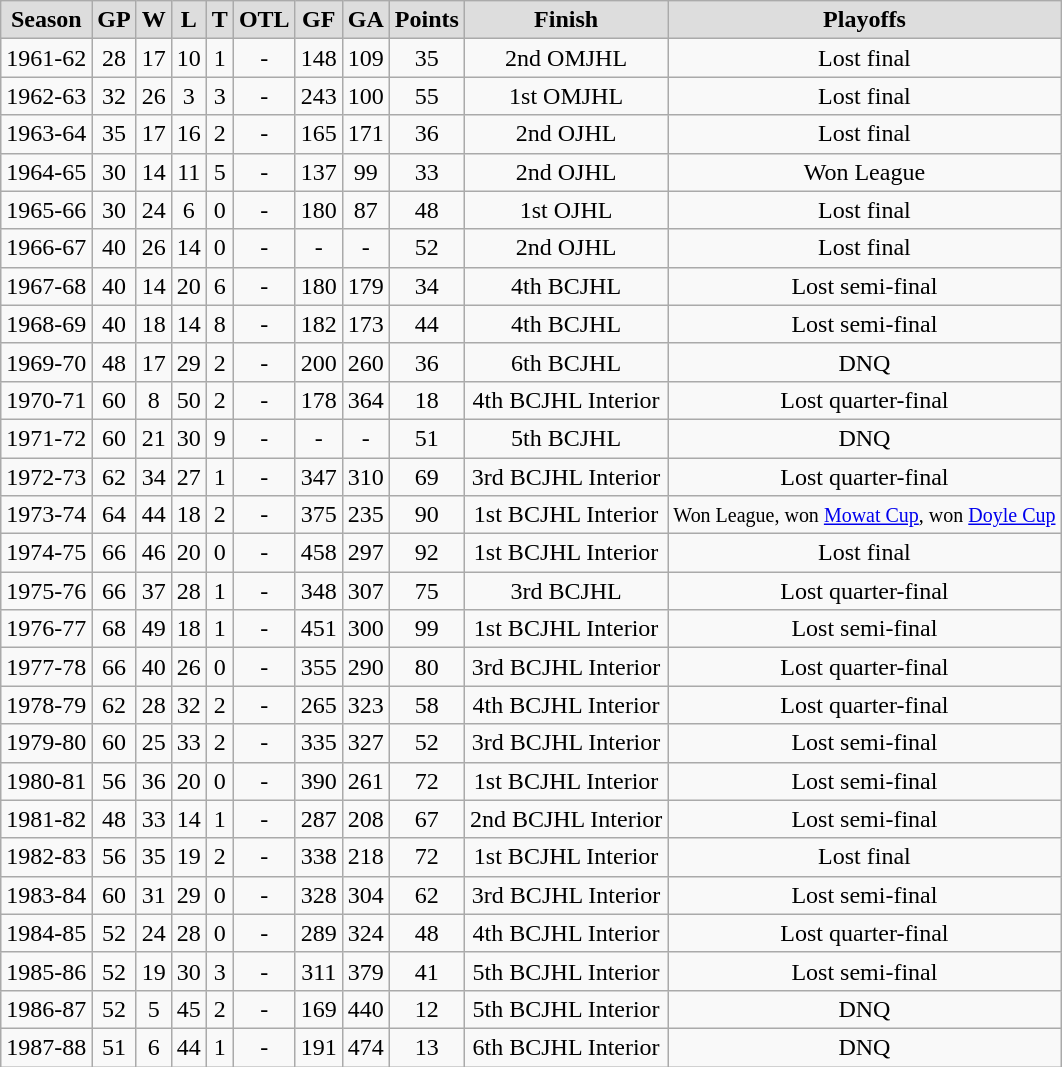<table class="wikitable">
<tr align="center"  bgcolor="#dddddd">
<td><strong>Season</strong></td>
<td><strong>GP </strong></td>
<td><strong> W </strong></td>
<td><strong> L </strong></td>
<td><strong> T </strong></td>
<td><strong>OTL</strong></td>
<td><strong>GF </strong></td>
<td><strong>GA </strong></td>
<td><strong>Points</strong></td>
<td><strong>Finish</strong></td>
<td><strong>Playoffs</strong></td>
</tr>
<tr align="center">
<td>1961-62</td>
<td>28</td>
<td>17</td>
<td>10</td>
<td>1</td>
<td>-</td>
<td>148</td>
<td>109</td>
<td>35</td>
<td>2nd OMJHL</td>
<td>Lost final</td>
</tr>
<tr align="center">
<td>1962-63</td>
<td>32</td>
<td>26</td>
<td>3</td>
<td>3</td>
<td>-</td>
<td>243</td>
<td>100</td>
<td>55</td>
<td>1st OMJHL</td>
<td>Lost final</td>
</tr>
<tr align="center">
<td>1963-64</td>
<td>35</td>
<td>17</td>
<td>16</td>
<td>2</td>
<td>-</td>
<td>165</td>
<td>171</td>
<td>36</td>
<td>2nd OJHL</td>
<td>Lost final</td>
</tr>
<tr align="center">
<td>1964-65</td>
<td>30</td>
<td>14</td>
<td>11</td>
<td>5</td>
<td>-</td>
<td>137</td>
<td>99</td>
<td>33</td>
<td>2nd OJHL</td>
<td>Won League</td>
</tr>
<tr align="center">
<td>1965-66</td>
<td>30</td>
<td>24</td>
<td>6</td>
<td>0</td>
<td>-</td>
<td>180</td>
<td>87</td>
<td>48</td>
<td>1st OJHL</td>
<td>Lost final</td>
</tr>
<tr align="center">
<td>1966-67</td>
<td>40</td>
<td>26</td>
<td>14</td>
<td>0</td>
<td>-</td>
<td>-</td>
<td>-</td>
<td>52</td>
<td>2nd OJHL</td>
<td>Lost final</td>
</tr>
<tr align="center">
<td>1967-68</td>
<td>40</td>
<td>14</td>
<td>20</td>
<td>6</td>
<td>-</td>
<td>180</td>
<td>179</td>
<td>34</td>
<td>4th BCJHL</td>
<td>Lost semi-final</td>
</tr>
<tr align="center">
<td>1968-69</td>
<td>40</td>
<td>18</td>
<td>14</td>
<td>8</td>
<td>-</td>
<td>182</td>
<td>173</td>
<td>44</td>
<td>4th BCJHL</td>
<td>Lost semi-final</td>
</tr>
<tr align="center">
<td>1969-70</td>
<td>48</td>
<td>17</td>
<td>29</td>
<td>2</td>
<td>-</td>
<td>200</td>
<td>260</td>
<td>36</td>
<td>6th BCJHL</td>
<td>DNQ</td>
</tr>
<tr align="center">
<td>1970-71</td>
<td>60</td>
<td>8</td>
<td>50</td>
<td>2</td>
<td>-</td>
<td>178</td>
<td>364</td>
<td>18</td>
<td>4th BCJHL Interior</td>
<td>Lost quarter-final</td>
</tr>
<tr align="center">
<td>1971-72</td>
<td>60</td>
<td>21</td>
<td>30</td>
<td>9</td>
<td>-</td>
<td>-</td>
<td>-</td>
<td>51</td>
<td>5th BCJHL</td>
<td>DNQ</td>
</tr>
<tr align="center">
<td>1972-73</td>
<td>62</td>
<td>34</td>
<td>27</td>
<td>1</td>
<td>-</td>
<td>347</td>
<td>310</td>
<td>69</td>
<td>3rd BCJHL Interior</td>
<td>Lost quarter-final</td>
</tr>
<tr align="center">
<td>1973-74</td>
<td>64</td>
<td>44</td>
<td>18</td>
<td>2</td>
<td>-</td>
<td>375</td>
<td>235</td>
<td>90</td>
<td>1st BCJHL Interior</td>
<td><small>Won League, won <a href='#'>Mowat Cup</a>, won <a href='#'>Doyle Cup</a></small></td>
</tr>
<tr align="center">
<td>1974-75</td>
<td>66</td>
<td>46</td>
<td>20</td>
<td>0</td>
<td>-</td>
<td>458</td>
<td>297</td>
<td>92</td>
<td>1st BCJHL Interior</td>
<td>Lost final</td>
</tr>
<tr align="center">
<td>1975-76</td>
<td>66</td>
<td>37</td>
<td>28</td>
<td>1</td>
<td>-</td>
<td>348</td>
<td>307</td>
<td>75</td>
<td>3rd BCJHL</td>
<td>Lost quarter-final</td>
</tr>
<tr align="center">
<td>1976-77</td>
<td>68</td>
<td>49</td>
<td>18</td>
<td>1</td>
<td>-</td>
<td>451</td>
<td>300</td>
<td>99</td>
<td>1st BCJHL Interior</td>
<td>Lost semi-final</td>
</tr>
<tr align="center">
<td>1977-78</td>
<td>66</td>
<td>40</td>
<td>26</td>
<td>0</td>
<td>-</td>
<td>355</td>
<td>290</td>
<td>80</td>
<td>3rd BCJHL Interior</td>
<td>Lost quarter-final</td>
</tr>
<tr align="center">
<td>1978-79</td>
<td>62</td>
<td>28</td>
<td>32</td>
<td>2</td>
<td>-</td>
<td>265</td>
<td>323</td>
<td>58</td>
<td>4th BCJHL Interior</td>
<td>Lost quarter-final</td>
</tr>
<tr align="center">
<td>1979-80</td>
<td>60</td>
<td>25</td>
<td>33</td>
<td>2</td>
<td>-</td>
<td>335</td>
<td>327</td>
<td>52</td>
<td>3rd BCJHL Interior</td>
<td>Lost semi-final</td>
</tr>
<tr align="center">
<td>1980-81</td>
<td>56</td>
<td>36</td>
<td>20</td>
<td>0</td>
<td>-</td>
<td>390</td>
<td>261</td>
<td>72</td>
<td>1st BCJHL Interior</td>
<td>Lost semi-final</td>
</tr>
<tr align="center">
<td>1981-82</td>
<td>48</td>
<td>33</td>
<td>14</td>
<td>1</td>
<td>-</td>
<td>287</td>
<td>208</td>
<td>67</td>
<td>2nd BCJHL Interior</td>
<td>Lost semi-final</td>
</tr>
<tr align="center">
<td>1982-83</td>
<td>56</td>
<td>35</td>
<td>19</td>
<td>2</td>
<td>-</td>
<td>338</td>
<td>218</td>
<td>72</td>
<td>1st BCJHL Interior</td>
<td>Lost final</td>
</tr>
<tr align="center">
<td>1983-84</td>
<td>60</td>
<td>31</td>
<td>29</td>
<td>0</td>
<td>-</td>
<td>328</td>
<td>304</td>
<td>62</td>
<td>3rd BCJHL Interior</td>
<td>Lost semi-final</td>
</tr>
<tr align="center">
<td>1984-85</td>
<td>52</td>
<td>24</td>
<td>28</td>
<td>0</td>
<td>-</td>
<td>289</td>
<td>324</td>
<td>48</td>
<td>4th BCJHL Interior</td>
<td>Lost quarter-final</td>
</tr>
<tr align="center">
<td>1985-86</td>
<td>52</td>
<td>19</td>
<td>30</td>
<td>3</td>
<td>-</td>
<td>311</td>
<td>379</td>
<td>41</td>
<td>5th BCJHL Interior</td>
<td>Lost semi-final</td>
</tr>
<tr align="center">
<td>1986-87</td>
<td>52</td>
<td>5</td>
<td>45</td>
<td>2</td>
<td>-</td>
<td>169</td>
<td>440</td>
<td>12</td>
<td>5th BCJHL Interior</td>
<td>DNQ</td>
</tr>
<tr align="center">
<td>1987-88</td>
<td>51</td>
<td>6</td>
<td>44</td>
<td>1</td>
<td>-</td>
<td>191</td>
<td>474</td>
<td>13</td>
<td>6th BCJHL Interior</td>
<td>DNQ</td>
</tr>
</table>
